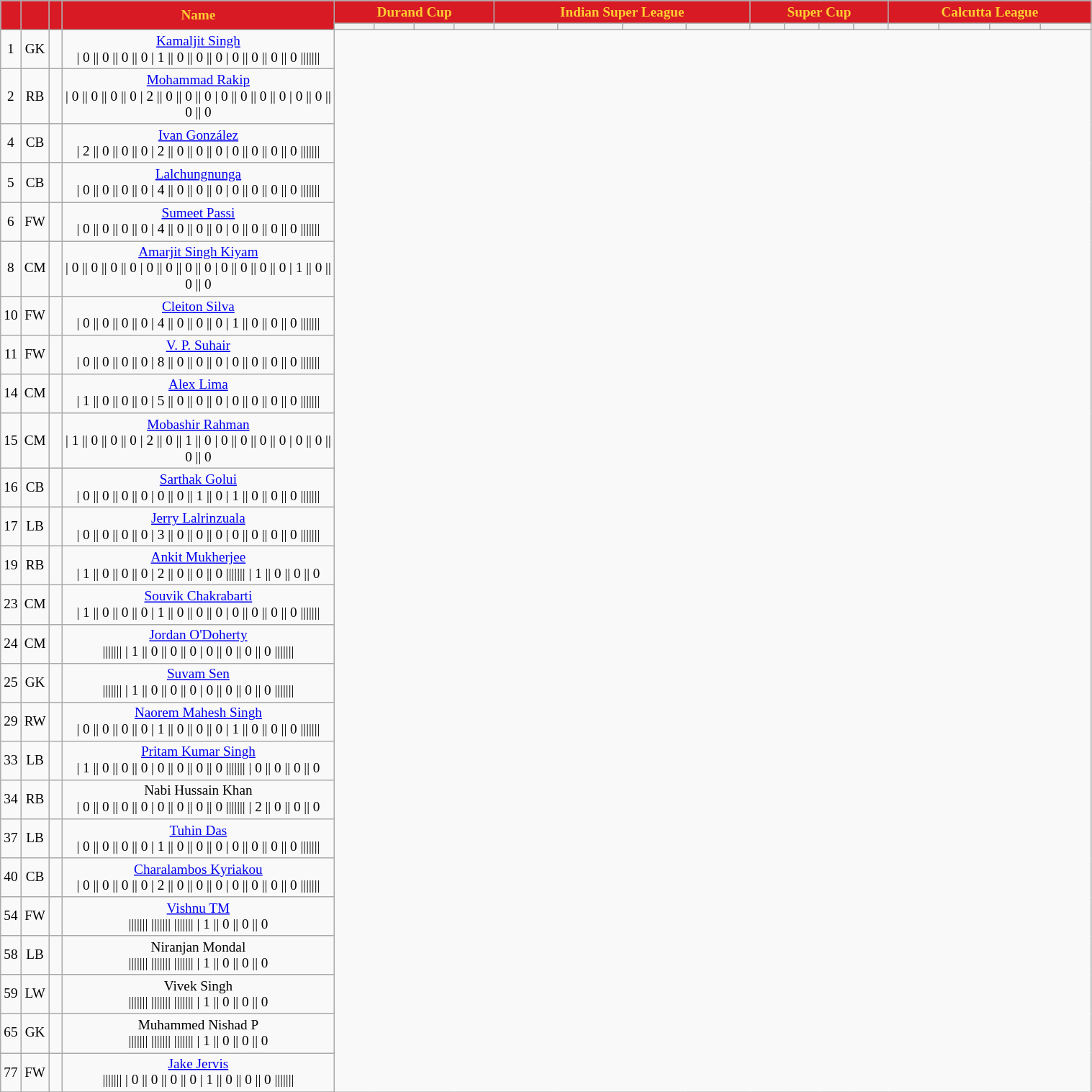<table class="wikitable sortable" style="text-align:center; font-size:80%; width:80%;">
<tr>
<th style="background:#d71a23; color:#ffcd31; text-align:center; width:1%;" rowspan="2"></th>
<th style="background:#d71a23; color:#ffcd31; text-align:center; width:1%;" rowspan="2"></th>
<th style="background:#d71a23; color:#ffcd31; text-align:center;" rowspan="2"></th>
<th style="background:#d71a23; color:#ffcd31; text-align:center; width:25%;" rowspan="2">Name</th>
<th colspan="4" style="background:#d71a23; color:#ffcd31; text-align:center;">Durand Cup</th>
<th colspan="4" style="background:#d71a23; color:#ffcd31; text-align:center;">Indian Super League</th>
<th colspan="4" style="background:#d71a23; color:#ffcd31; text-align:center;">Super Cup</th>
<th colspan="4" style="background:#d71a23; color:#ffcd31; text-align:center;">Calcutta League</th>
</tr>
<tr>
<th></th>
<th></th>
<th></th>
<th></th>
<th></th>
<th></th>
<th></th>
<th></th>
<th></th>
<th></th>
<th></th>
<th></th>
<th></th>
<th></th>
<th></th>
<th></th>
</tr>
<tr>
<td>1</td>
<td>GK</td>
<td></td>
<td><a href='#'>Kamaljit Singh</a><br>| 0 || 0 || 0 || 0
| 1 || 0 || 0 || 0
| 0 || 0 || 0 || 0
|||||||</td>
</tr>
<tr>
<td>2</td>
<td>RB</td>
<td></td>
<td><a href='#'>Mohammad Rakip</a><br>| 0 || 0 || 0 || 0
| 2 || 0 || 0 || 0
| 0 || 0 || 0 || 0
| 0 || 0 || 0 || 0</td>
</tr>
<tr>
<td>4</td>
<td>CB</td>
<td></td>
<td><a href='#'>Ivan González</a><br>| 2 || 0 || 0 || 0
| 2 || 0 || 0 || 0
| 0 || 0 || 0 || 0
|||||||</td>
</tr>
<tr>
<td>5</td>
<td>CB</td>
<td></td>
<td><a href='#'>Lalchungnunga</a><br>| 0 || 0 || 0 || 0
| 4 || 0 || 0 || 0
| 0 || 0 || 0 || 0
|||||||</td>
</tr>
<tr>
<td>6</td>
<td>FW</td>
<td></td>
<td><a href='#'>Sumeet Passi</a><br>| 0 || 0 || 0 || 0
| 4 || 0 || 0 || 0
| 0 || 0 || 0 || 0
|||||||</td>
</tr>
<tr>
<td>8</td>
<td>CM</td>
<td></td>
<td><a href='#'>Amarjit Singh Kiyam</a><br>| 0 || 0 || 0 || 0
| 0 || 0 || 0 || 0
| 0 || 0 || 0 || 0
| 1 || 0 || 0 || 0</td>
</tr>
<tr>
<td>10</td>
<td>FW</td>
<td></td>
<td><a href='#'>Cleiton Silva</a><br>| 0 || 0 || 0 || 0
| 4 || 0 || 0 || 0
| 1 || 0 || 0 || 0
|||||||</td>
</tr>
<tr>
<td>11</td>
<td>FW</td>
<td></td>
<td><a href='#'>V. P. Suhair</a><br>| 0 || 0 || 0 || 0
| 8 || 0 || 0 || 0
| 0 || 0 || 0 || 0
|||||||</td>
</tr>
<tr>
<td>14</td>
<td>CM</td>
<td></td>
<td><a href='#'>Alex Lima</a><br>| 1 || 0 || 0 || 0
| 5 || 0 || 0 || 0
| 0 || 0 || 0 || 0
|||||||</td>
</tr>
<tr>
<td>15</td>
<td>CM</td>
<td></td>
<td><a href='#'>Mobashir Rahman</a><br>| 1 || 0 || 0 || 0
| 2 || 0 || 1 || 0
| 0 || 0 || 0 || 0
| 0 || 0 || 0 || 0</td>
</tr>
<tr>
<td>16</td>
<td>CB</td>
<td></td>
<td><a href='#'>Sarthak Golui</a><br>| 0 || 0 || 0 || 0
| 0 || 0 || 1 || 0
| 1 || 0 || 0 || 0
|||||||</td>
</tr>
<tr>
<td>17</td>
<td>LB</td>
<td></td>
<td><a href='#'>Jerry Lalrinzuala</a><br>| 0 || 0 || 0 || 0
| 3 || 0 || 0 || 0
| 0 || 0 || 0 || 0
|||||||</td>
</tr>
<tr>
<td>19</td>
<td>RB</td>
<td></td>
<td><a href='#'>Ankit Mukherjee</a><br>| 1 || 0 || 0 || 0
| 2 || 0 || 0 || 0
|||||||
| 1 || 0 || 0 || 0</td>
</tr>
<tr>
<td>23</td>
<td>CM</td>
<td></td>
<td><a href='#'>Souvik Chakrabarti</a><br>| 1 || 0 || 0 || 0
| 1 || 0 || 0 || 0
| 0 || 0 || 0 || 0
|||||||</td>
</tr>
<tr>
<td>24</td>
<td>CM</td>
<td></td>
<td><a href='#'>Jordan O'Doherty</a><br>|||||||
| 1 || 0 || 0 || 0
| 0 || 0 || 0 || 0
|||||||</td>
</tr>
<tr>
<td>25</td>
<td>GK</td>
<td></td>
<td><a href='#'>Suvam Sen</a><br>|||||||
| 1 || 0 || 0 || 0
| 0 || 0 || 0 || 0
|||||||</td>
</tr>
<tr>
<td>29</td>
<td>RW</td>
<td></td>
<td><a href='#'>Naorem Mahesh Singh</a><br>| 0 || 0 || 0 || 0
| 1 || 0 || 0 || 0
| 1 || 0 || 0 || 0
|||||||</td>
</tr>
<tr>
<td>33</td>
<td>LB</td>
<td></td>
<td><a href='#'>Pritam Kumar Singh</a><br>| 1 || 0 || 0 || 0
| 0 || 0 || 0 || 0
|||||||
| 0 || 0 || 0 || 0</td>
</tr>
<tr>
<td>34</td>
<td>RB</td>
<td></td>
<td>Nabi Hussain Khan<br>| 0 || 0 || 0 || 0
| 0 || 0 || 0 || 0
|||||||
| 2 || 0 || 0 || 0</td>
</tr>
<tr>
<td>37</td>
<td>LB</td>
<td></td>
<td><a href='#'>Tuhin Das</a><br>| 0 || 0 || 0 || 0
| 1 || 0 || 0 || 0
| 0 || 0 || 0 || 0
|||||||</td>
</tr>
<tr>
<td>40</td>
<td>CB</td>
<td></td>
<td><a href='#'>Charalambos Kyriakou</a><br>| 0 || 0 || 0 || 0
| 2 || 0 || 0 || 0
| 0 || 0 || 0 || 0
|||||||</td>
</tr>
<tr>
<td>54</td>
<td>FW</td>
<td></td>
<td><a href='#'>Vishnu TM</a><br>|||||||
|||||||
|||||||
| 1 || 0 || 0 || 0</td>
</tr>
<tr>
<td>58</td>
<td>LB</td>
<td></td>
<td>Niranjan Mondal<br>|||||||
|||||||
|||||||
| 1 || 0 || 0 || 0</td>
</tr>
<tr>
<td>59</td>
<td>LW</td>
<td></td>
<td>Vivek Singh<br>|||||||
|||||||
|||||||
| 1 || 0 || 0 || 0</td>
</tr>
<tr>
<td>65</td>
<td>GK</td>
<td></td>
<td>Muhammed Nishad P<br>|||||||
|||||||
|||||||
| 1 || 0 || 0 || 0</td>
</tr>
<tr>
<td>77</td>
<td>FW</td>
<td></td>
<td><a href='#'>Jake Jervis</a><br>|||||||
| 0 || 0 || 0 || 0
| 1 || 0 || 0 || 0
|||||||</td>
</tr>
<tr>
</tr>
</table>
